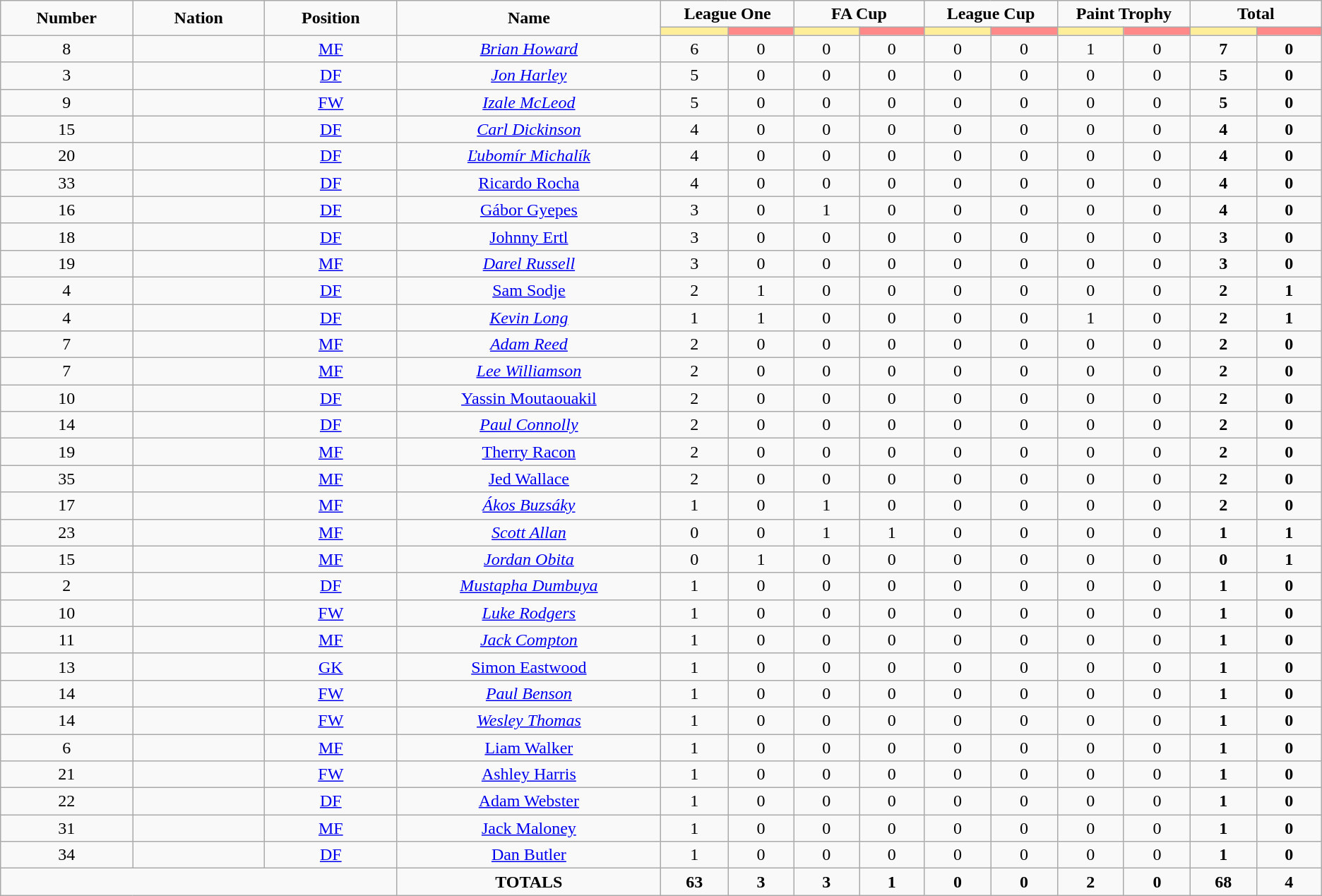<table class="wikitable" style="text-align:center;">
<tr style="text-align:center;">
<td rowspan="2"  style="width:10%; "><strong>Number</strong></td>
<td rowspan="2"  style="width:10%; "><strong>Nation</strong></td>
<td rowspan="2"  style="width:10%; "><strong>Position</strong></td>
<td rowspan="2"  style="width:20%; "><strong>Name</strong></td>
<td colspan="2"><strong>League One</strong></td>
<td colspan="2"><strong>FA Cup</strong></td>
<td colspan="2"><strong>League Cup</strong></td>
<td colspan="2"><strong>Paint Trophy</strong></td>
<td colspan="2"><strong>Total</strong></td>
</tr>
<tr>
<th style="width:60px; background:#fe9;"></th>
<th style="width:60px; background:#ff8888;"></th>
<th style="width:60px; background:#fe9;"></th>
<th style="width:60px; background:#ff8888;"></th>
<th style="width:60px; background:#fe9;"></th>
<th style="width:60px; background:#ff8888;"></th>
<th style="width:60px; background:#fe9;"></th>
<th style="width:60px; background:#ff8888;"></th>
<th style="width:60px; background:#fe9;"></th>
<th style="width:60px; background:#ff8888;"></th>
</tr>
<tr>
<td>8</td>
<td></td>
<td><a href='#'>MF</a></td>
<td><em><a href='#'>Brian Howard</a></em></td>
<td>6</td>
<td>0</td>
<td>0</td>
<td>0</td>
<td>0</td>
<td>0</td>
<td>1</td>
<td>0</td>
<td><strong>7</strong></td>
<td><strong>0</strong></td>
</tr>
<tr>
<td>3</td>
<td></td>
<td><a href='#'>DF</a></td>
<td><em><a href='#'>Jon Harley</a></em></td>
<td>5</td>
<td>0</td>
<td>0</td>
<td>0</td>
<td>0</td>
<td>0</td>
<td>0</td>
<td>0</td>
<td><strong>5</strong></td>
<td><strong>0</strong></td>
</tr>
<tr>
<td>9</td>
<td></td>
<td><a href='#'>FW</a></td>
<td><em><a href='#'>Izale McLeod</a></em></td>
<td>5</td>
<td>0</td>
<td>0</td>
<td>0</td>
<td>0</td>
<td>0</td>
<td>0</td>
<td>0</td>
<td><strong>5</strong></td>
<td><strong>0</strong></td>
</tr>
<tr>
<td>15</td>
<td></td>
<td><a href='#'>DF</a></td>
<td><em><a href='#'>Carl Dickinson</a></em></td>
<td>4</td>
<td>0</td>
<td>0</td>
<td>0</td>
<td>0</td>
<td>0</td>
<td>0</td>
<td>0</td>
<td><strong>4</strong></td>
<td><strong>0</strong></td>
</tr>
<tr>
<td>20</td>
<td></td>
<td><a href='#'>DF</a></td>
<td><em><a href='#'>Ľubomír Michalík</a></em></td>
<td>4</td>
<td>0</td>
<td>0</td>
<td>0</td>
<td>0</td>
<td>0</td>
<td>0</td>
<td>0</td>
<td><strong>4</strong></td>
<td><strong>0</strong></td>
</tr>
<tr>
<td>33</td>
<td></td>
<td><a href='#'>DF</a></td>
<td><a href='#'>Ricardo Rocha</a></td>
<td>4</td>
<td>0</td>
<td>0</td>
<td>0</td>
<td>0</td>
<td>0</td>
<td>0</td>
<td>0</td>
<td><strong>4</strong></td>
<td><strong>0</strong></td>
</tr>
<tr>
<td>16</td>
<td></td>
<td><a href='#'>DF</a></td>
<td><a href='#'>Gábor Gyepes</a></td>
<td>3</td>
<td>0</td>
<td>1</td>
<td>0</td>
<td>0</td>
<td>0</td>
<td>0</td>
<td>0</td>
<td><strong>4</strong></td>
<td><strong>0</strong></td>
</tr>
<tr>
<td>18</td>
<td></td>
<td><a href='#'>DF</a></td>
<td><a href='#'>Johnny Ertl</a></td>
<td>3</td>
<td>0</td>
<td>0</td>
<td>0</td>
<td>0</td>
<td>0</td>
<td>0</td>
<td>0</td>
<td><strong>3</strong></td>
<td><strong>0</strong></td>
</tr>
<tr>
<td>19</td>
<td></td>
<td><a href='#'>MF</a></td>
<td><em><a href='#'>Darel Russell</a></em></td>
<td>3</td>
<td>0</td>
<td>0</td>
<td>0</td>
<td>0</td>
<td>0</td>
<td>0</td>
<td>0</td>
<td><strong>3</strong></td>
<td><strong>0</strong></td>
</tr>
<tr>
<td>4</td>
<td></td>
<td><a href='#'>DF</a></td>
<td><a href='#'>Sam Sodje</a></td>
<td>2</td>
<td>1</td>
<td>0</td>
<td>0</td>
<td>0</td>
<td>0</td>
<td>0</td>
<td>0</td>
<td><strong>2</strong></td>
<td><strong>1</strong></td>
</tr>
<tr>
<td>4</td>
<td></td>
<td><a href='#'>DF</a></td>
<td><em><a href='#'>Kevin Long</a></em></td>
<td>1</td>
<td>1</td>
<td>0</td>
<td>0</td>
<td>0</td>
<td>0</td>
<td>1</td>
<td>0</td>
<td><strong>2</strong></td>
<td><strong>1</strong></td>
</tr>
<tr>
<td>7</td>
<td></td>
<td><a href='#'>MF</a></td>
<td><em><a href='#'>Adam Reed</a></em></td>
<td>2</td>
<td>0</td>
<td>0</td>
<td>0</td>
<td>0</td>
<td>0</td>
<td>0</td>
<td>0</td>
<td><strong>2</strong></td>
<td><strong>0</strong></td>
</tr>
<tr>
<td>7</td>
<td></td>
<td><a href='#'>MF</a></td>
<td><em><a href='#'>Lee Williamson</a></em></td>
<td>2</td>
<td>0</td>
<td>0</td>
<td>0</td>
<td>0</td>
<td>0</td>
<td>0</td>
<td>0</td>
<td><strong>2</strong></td>
<td><strong>0</strong></td>
</tr>
<tr>
<td>10</td>
<td></td>
<td><a href='#'>DF</a></td>
<td><a href='#'>Yassin Moutaouakil</a></td>
<td>2</td>
<td>0</td>
<td>0</td>
<td>0</td>
<td>0</td>
<td>0</td>
<td>0</td>
<td>0</td>
<td><strong>2</strong></td>
<td><strong>0</strong></td>
</tr>
<tr>
<td>14</td>
<td></td>
<td><a href='#'>DF</a></td>
<td><em><a href='#'>Paul Connolly</a></em></td>
<td>2</td>
<td>0</td>
<td>0</td>
<td>0</td>
<td>0</td>
<td>0</td>
<td>0</td>
<td>0</td>
<td><strong>2</strong></td>
<td><strong>0</strong></td>
</tr>
<tr>
<td>19</td>
<td></td>
<td><a href='#'>MF</a></td>
<td><a href='#'>Therry Racon</a></td>
<td>2</td>
<td>0</td>
<td>0</td>
<td>0</td>
<td>0</td>
<td>0</td>
<td>0</td>
<td>0</td>
<td><strong>2</strong></td>
<td><strong>0</strong></td>
</tr>
<tr>
<td>35</td>
<td></td>
<td><a href='#'>MF</a></td>
<td><a href='#'>Jed Wallace</a></td>
<td>2</td>
<td>0</td>
<td>0</td>
<td>0</td>
<td>0</td>
<td>0</td>
<td>0</td>
<td>0</td>
<td><strong>2</strong></td>
<td><strong>0</strong></td>
</tr>
<tr>
<td>17</td>
<td></td>
<td><a href='#'>MF</a></td>
<td><em><a href='#'>Ákos Buzsáky</a></em></td>
<td>1</td>
<td>0</td>
<td>1</td>
<td>0</td>
<td>0</td>
<td>0</td>
<td>0</td>
<td>0</td>
<td><strong>2</strong></td>
<td><strong>0</strong></td>
</tr>
<tr>
<td>23</td>
<td></td>
<td><a href='#'>MF</a></td>
<td><em><a href='#'>Scott Allan</a></em></td>
<td>0</td>
<td>0</td>
<td>1</td>
<td>1</td>
<td>0</td>
<td>0</td>
<td>0</td>
<td>0</td>
<td><strong>1</strong></td>
<td><strong>1</strong></td>
</tr>
<tr>
<td>15</td>
<td></td>
<td><a href='#'>MF</a></td>
<td><em><a href='#'>Jordan Obita</a></em></td>
<td>0</td>
<td>1</td>
<td>0</td>
<td>0</td>
<td>0</td>
<td>0</td>
<td>0</td>
<td>0</td>
<td><strong>0</strong></td>
<td><strong>1</strong></td>
</tr>
<tr>
<td>2</td>
<td></td>
<td><a href='#'>DF</a></td>
<td><em><a href='#'>Mustapha Dumbuya</a></em></td>
<td>1</td>
<td>0</td>
<td>0</td>
<td>0</td>
<td>0</td>
<td>0</td>
<td>0</td>
<td>0</td>
<td><strong>1</strong></td>
<td><strong>0</strong></td>
</tr>
<tr>
<td>10</td>
<td></td>
<td><a href='#'>FW</a></td>
<td><em><a href='#'>Luke Rodgers</a></em></td>
<td>1</td>
<td>0</td>
<td>0</td>
<td>0</td>
<td>0</td>
<td>0</td>
<td>0</td>
<td>0</td>
<td><strong>1</strong></td>
<td><strong>0</strong></td>
</tr>
<tr>
<td>11</td>
<td></td>
<td><a href='#'>MF</a></td>
<td><em><a href='#'>Jack Compton</a></em></td>
<td>1</td>
<td>0</td>
<td>0</td>
<td>0</td>
<td>0</td>
<td>0</td>
<td>0</td>
<td>0</td>
<td><strong>1</strong></td>
<td><strong>0</strong></td>
</tr>
<tr>
<td>13</td>
<td></td>
<td><a href='#'>GK</a></td>
<td><a href='#'>Simon Eastwood</a></td>
<td>1</td>
<td>0</td>
<td>0</td>
<td>0</td>
<td>0</td>
<td>0</td>
<td>0</td>
<td>0</td>
<td><strong>1</strong></td>
<td><strong>0</strong></td>
</tr>
<tr>
<td>14</td>
<td></td>
<td><a href='#'>FW</a></td>
<td><em><a href='#'>Paul Benson</a></em></td>
<td>1</td>
<td>0</td>
<td>0</td>
<td>0</td>
<td>0</td>
<td>0</td>
<td>0</td>
<td>0</td>
<td><strong>1</strong></td>
<td><strong>0</strong></td>
</tr>
<tr>
<td>14</td>
<td></td>
<td><a href='#'>FW</a></td>
<td><em><a href='#'>Wesley Thomas</a></em></td>
<td>1</td>
<td>0</td>
<td>0</td>
<td>0</td>
<td>0</td>
<td>0</td>
<td>0</td>
<td>0</td>
<td><strong>1</strong></td>
<td><strong>0</strong></td>
</tr>
<tr>
<td>6</td>
<td></td>
<td><a href='#'>MF</a></td>
<td><a href='#'>Liam Walker</a></td>
<td>1</td>
<td>0</td>
<td>0</td>
<td>0</td>
<td>0</td>
<td>0</td>
<td>0</td>
<td>0</td>
<td><strong>1</strong></td>
<td><strong>0</strong></td>
</tr>
<tr>
<td>21</td>
<td></td>
<td><a href='#'>FW</a></td>
<td><a href='#'>Ashley Harris</a></td>
<td>1</td>
<td>0</td>
<td>0</td>
<td>0</td>
<td>0</td>
<td>0</td>
<td>0</td>
<td>0</td>
<td><strong>1</strong></td>
<td><strong>0</strong></td>
</tr>
<tr>
<td>22</td>
<td></td>
<td><a href='#'>DF</a></td>
<td><a href='#'>Adam Webster</a></td>
<td>1</td>
<td>0</td>
<td>0</td>
<td>0</td>
<td>0</td>
<td>0</td>
<td>0</td>
<td>0</td>
<td><strong>1</strong></td>
<td><strong>0</strong></td>
</tr>
<tr>
<td>31</td>
<td></td>
<td><a href='#'>MF</a></td>
<td><a href='#'>Jack Maloney</a></td>
<td>1</td>
<td>0</td>
<td>0</td>
<td>0</td>
<td>0</td>
<td>0</td>
<td>0</td>
<td>0</td>
<td><strong>1</strong></td>
<td><strong>0</strong></td>
</tr>
<tr>
<td>34</td>
<td></td>
<td><a href='#'>DF</a></td>
<td><a href='#'>Dan Butler</a></td>
<td>1</td>
<td>0</td>
<td>0</td>
<td>0</td>
<td>0</td>
<td>0</td>
<td>0</td>
<td>0</td>
<td><strong>1</strong></td>
<td><strong>0</strong></td>
</tr>
<tr>
<td colspan="3"></td>
<td><strong>TOTALS</strong></td>
<td><strong>63</strong></td>
<td><strong>3</strong></td>
<td><strong>3</strong></td>
<td><strong>1</strong></td>
<td><strong>0</strong></td>
<td><strong>0</strong></td>
<td><strong>2</strong></td>
<td><strong>0</strong></td>
<td><strong>68</strong></td>
<td><strong>4</strong></td>
</tr>
</table>
